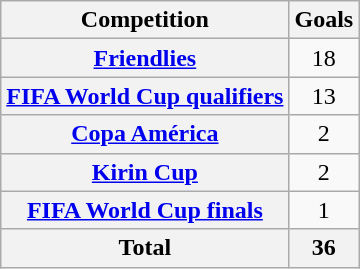<table class="wikitable sortable plainrowheaders" style="text-align:center">
<tr>
<th scope=col>Competition</th>
<th scope=col>Goals</th>
</tr>
<tr>
<th scope=row><a href='#'>Friendlies</a></th>
<td>18</td>
</tr>
<tr>
<th scope=row><a href='#'>FIFA World Cup qualifiers</a></th>
<td>13</td>
</tr>
<tr>
<th scope=row><a href='#'>Copa América</a></th>
<td>2</td>
</tr>
<tr>
<th scope=row><a href='#'>Kirin Cup</a></th>
<td>2</td>
</tr>
<tr>
<th scope=row><a href='#'>FIFA World Cup finals</a></th>
<td>1</td>
</tr>
<tr class=sortbottom>
<th scope=row><strong>Total</strong></th>
<th><strong>36</strong></th>
</tr>
</table>
